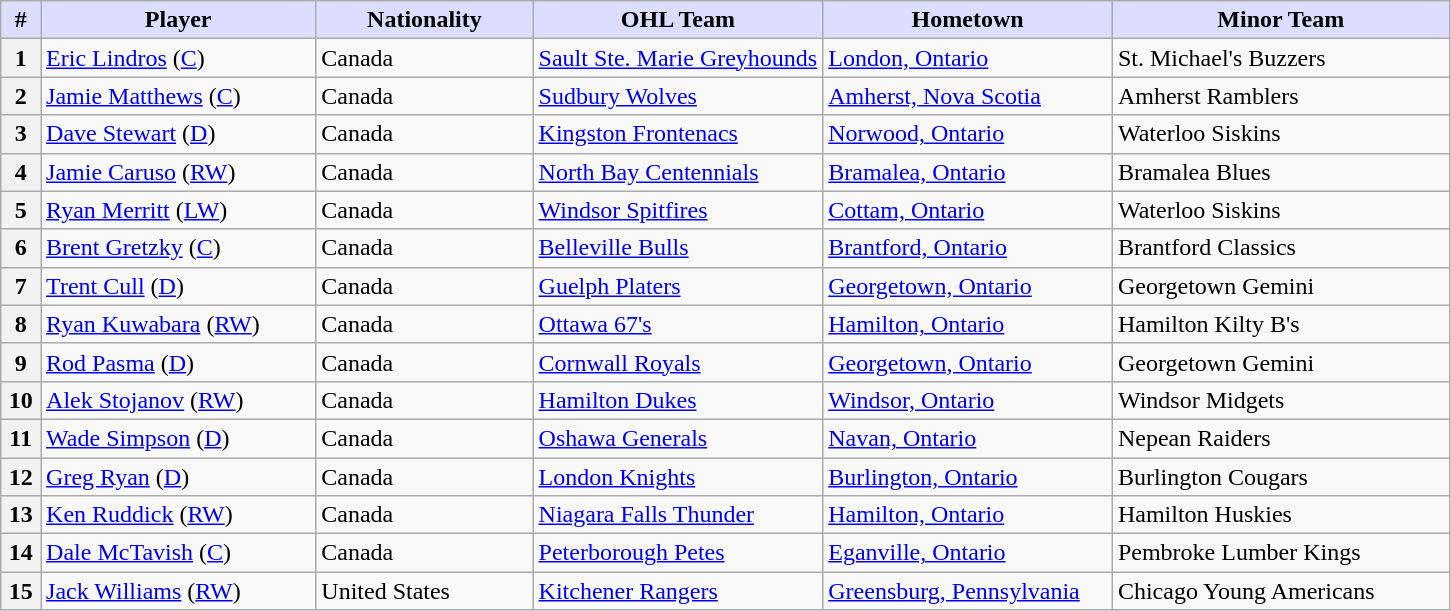<table class="wikitable">
<tr>
<th style="background:#ddf; width:2.75%;">#</th>
<th style="background:#ddf; width:19.0%;">Player</th>
<th style="background:#ddf; width:15.0%;">Nationality</th>
<th style="background:#ddf; width:20.0%;">OHL Team</th>
<th style="background:#ddf; width:20.0%;">Hometown</th>
<th style="background:#ddf; width:100.0%;">Minor Team</th>
</tr>
<tr>
<th>1</th>
<td><a href='#'>Eric Lindros</a> (<a href='#'>C</a>)</td>
<td> Canada</td>
<td><a href='#'>Sault Ste. Marie Greyhounds</a></td>
<td><a href='#'>London, Ontario</a></td>
<td>St. Michael's Buzzers</td>
</tr>
<tr>
<th>2</th>
<td><a href='#'>Jamie Matthews</a> (<a href='#'>C</a>)</td>
<td> Canada</td>
<td><a href='#'>Sudbury Wolves</a></td>
<td><a href='#'>Amherst, Nova Scotia</a></td>
<td>Amherst Ramblers</td>
</tr>
<tr>
<th>3</th>
<td><a href='#'>Dave Stewart</a> (<a href='#'>D</a>)</td>
<td> Canada</td>
<td><a href='#'>Kingston Frontenacs</a></td>
<td><a href='#'>Norwood, Ontario</a></td>
<td>Waterloo Siskins</td>
</tr>
<tr>
<th>4</th>
<td><a href='#'>Jamie Caruso</a> (<a href='#'>RW</a>)</td>
<td> Canada</td>
<td><a href='#'>North Bay Centennials</a></td>
<td><a href='#'>Bramalea, Ontario</a></td>
<td>Bramalea Blues</td>
</tr>
<tr>
<th>5</th>
<td><a href='#'>Ryan Merritt</a> (<a href='#'>LW</a>)</td>
<td> Canada</td>
<td><a href='#'>Windsor Spitfires</a></td>
<td><a href='#'>Cottam, Ontario</a></td>
<td>Waterloo Siskins</td>
</tr>
<tr>
<th>6</th>
<td><a href='#'>Brent Gretzky</a> (<a href='#'>C</a>)</td>
<td> Canada</td>
<td><a href='#'>Belleville Bulls</a></td>
<td><a href='#'>Brantford, Ontario</a></td>
<td>Brantford Classics</td>
</tr>
<tr>
<th>7</th>
<td><a href='#'>Trent Cull</a> (<a href='#'>D</a>)</td>
<td> Canada</td>
<td><a href='#'>Guelph Platers</a></td>
<td><a href='#'>Georgetown, Ontario</a></td>
<td>Georgetown Gemini</td>
</tr>
<tr>
<th>8</th>
<td><a href='#'>Ryan Kuwabara</a> (<a href='#'>RW</a>)</td>
<td> Canada</td>
<td><a href='#'>Ottawa 67's</a></td>
<td><a href='#'>Hamilton, Ontario</a></td>
<td>Hamilton Kilty B's</td>
</tr>
<tr>
<th>9</th>
<td><a href='#'>Rod Pasma</a> (<a href='#'>D</a>)</td>
<td> Canada</td>
<td><a href='#'>Cornwall Royals</a></td>
<td><a href='#'>Georgetown, Ontario</a></td>
<td>Georgetown Gemini</td>
</tr>
<tr>
<th>10</th>
<td><a href='#'>Alek Stojanov</a> (<a href='#'>RW</a>)</td>
<td> Canada</td>
<td><a href='#'>Hamilton Dukes</a></td>
<td><a href='#'>Windsor, Ontario</a></td>
<td>Windsor Midgets</td>
</tr>
<tr>
<th>11</th>
<td><a href='#'>Wade Simpson</a> (<a href='#'>D</a>)</td>
<td> Canada</td>
<td><a href='#'>Oshawa Generals</a></td>
<td><a href='#'>Navan, Ontario</a></td>
<td>Nepean Raiders</td>
</tr>
<tr>
<th>12</th>
<td><a href='#'>Greg Ryan</a> (<a href='#'>D</a>)</td>
<td> Canada</td>
<td><a href='#'>London Knights</a></td>
<td><a href='#'>Burlington, Ontario</a></td>
<td>Burlington Cougars</td>
</tr>
<tr>
<th>13</th>
<td><a href='#'>Ken Ruddick</a> (<a href='#'>RW</a>)</td>
<td> Canada</td>
<td><a href='#'>Niagara Falls Thunder</a></td>
<td><a href='#'>Hamilton, Ontario</a></td>
<td>Hamilton Huskies</td>
</tr>
<tr>
<th>14</th>
<td><a href='#'>Dale McTavish</a> (<a href='#'>C</a>)</td>
<td> Canada</td>
<td><a href='#'>Peterborough Petes</a></td>
<td><a href='#'>Eganville, Ontario</a></td>
<td>Pembroke Lumber Kings</td>
</tr>
<tr>
<th>15</th>
<td><a href='#'>Jack Williams</a> (<a href='#'>RW</a>)</td>
<td> United States</td>
<td><a href='#'>Kitchener Rangers</a></td>
<td><a href='#'>Greensburg, Pennsylvania</a></td>
<td>Chicago Young Americans</td>
</tr>
</table>
